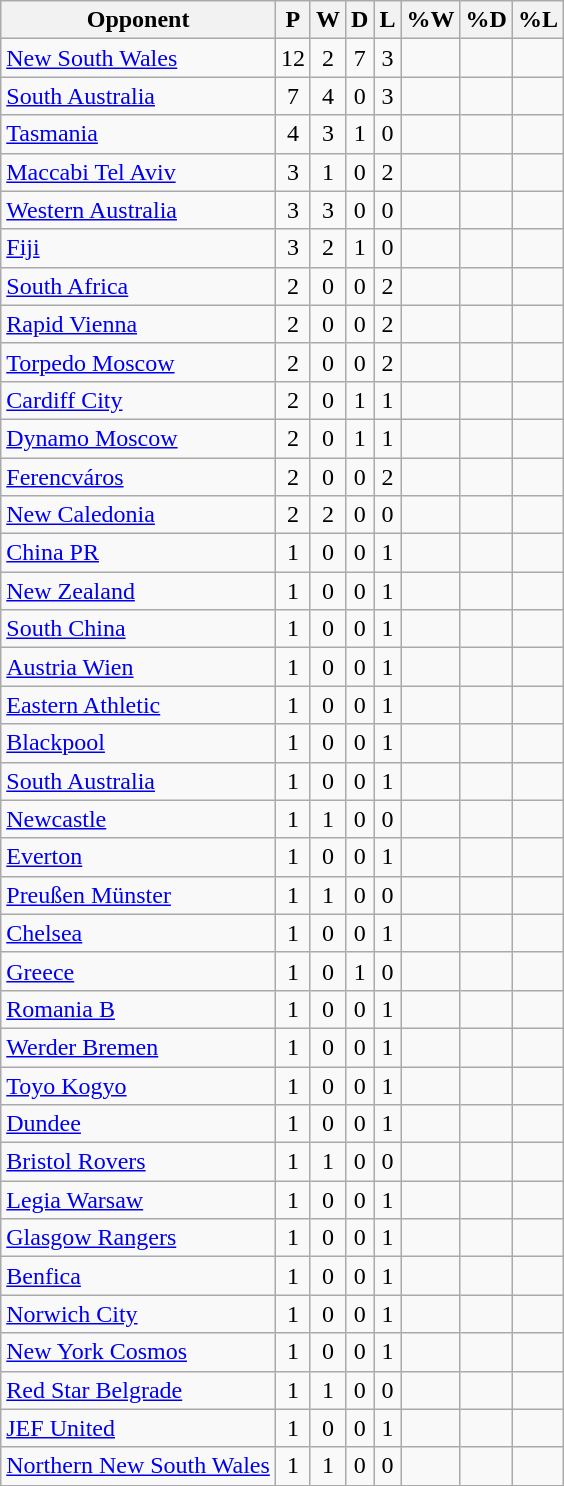<table class="wikitable sortable" style="text-align:center">
<tr>
<th>Opponent</th>
<th>P</th>
<th>W</th>
<th>D</th>
<th>L</th>
<th>%W</th>
<th>%D</th>
<th>%L</th>
</tr>
<tr>
<td style="text-align:left;"> <a href='#'>New South Wales</a></td>
<td>12</td>
<td>2</td>
<td>7</td>
<td>3</td>
<td></td>
<td></td>
<td></td>
</tr>
<tr>
<td style="text-align:left;"> <a href='#'>South Australia</a></td>
<td>7</td>
<td>4</td>
<td>0</td>
<td>3</td>
<td></td>
<td></td>
<td></td>
</tr>
<tr>
<td style="text-align:left;"> <a href='#'>Tasmania</a></td>
<td>4</td>
<td>3</td>
<td>1</td>
<td>0</td>
<td></td>
<td></td>
<td></td>
</tr>
<tr>
<td style="text-align:left;"> <a href='#'>Maccabi Tel Aviv</a></td>
<td>3</td>
<td>1</td>
<td>0</td>
<td>2</td>
<td></td>
<td></td>
<td></td>
</tr>
<tr>
<td style="text-align:left;"> <a href='#'>Western Australia</a></td>
<td>3</td>
<td>3</td>
<td>0</td>
<td>0</td>
<td></td>
<td></td>
<td></td>
</tr>
<tr>
<td style="text-align:left;"> <a href='#'>Fiji</a></td>
<td>3</td>
<td>2</td>
<td>1</td>
<td>0</td>
<td></td>
<td></td>
<td></td>
</tr>
<tr>
<td style="text-align:left;"> <a href='#'>South Africa</a></td>
<td>2</td>
<td>0</td>
<td>0</td>
<td>2</td>
<td></td>
<td></td>
<td></td>
</tr>
<tr>
<td style="text-align:left;"> <a href='#'>Rapid Vienna</a></td>
<td>2</td>
<td>0</td>
<td>0</td>
<td>2</td>
<td></td>
<td></td>
<td></td>
</tr>
<tr>
<td style="text-align:left;"> <a href='#'>Torpedo Moscow</a></td>
<td>2</td>
<td>0</td>
<td>0</td>
<td>2</td>
<td></td>
<td></td>
<td></td>
</tr>
<tr>
<td style="text-align:left;"> <a href='#'>Cardiff City</a></td>
<td>2</td>
<td>0</td>
<td>1</td>
<td>1</td>
<td></td>
<td></td>
<td></td>
</tr>
<tr>
<td style="text-align:left;"> <a href='#'>Dynamo Moscow</a></td>
<td>2</td>
<td>0</td>
<td>1</td>
<td>1</td>
<td></td>
<td></td>
<td></td>
</tr>
<tr>
<td style="text-align:left;"> <a href='#'>Ferencváros</a></td>
<td>2</td>
<td>0</td>
<td>0</td>
<td>2</td>
<td></td>
<td></td>
<td></td>
</tr>
<tr>
<td style="text-align:left;"> <a href='#'>New Caledonia</a></td>
<td>2</td>
<td>2</td>
<td>0</td>
<td>0</td>
<td></td>
<td></td>
<td></td>
</tr>
<tr>
<td style="text-align:left;"> <a href='#'>China PR</a></td>
<td>1</td>
<td>0</td>
<td>0</td>
<td>1</td>
<td></td>
<td></td>
<td></td>
</tr>
<tr>
<td style="text-align:left;"> <a href='#'>New Zealand</a></td>
<td>1</td>
<td>0</td>
<td>0</td>
<td>1</td>
<td></td>
<td></td>
<td></td>
</tr>
<tr>
<td style="text-align:left;"> <a href='#'>South China</a></td>
<td>1</td>
<td>0</td>
<td>0</td>
<td>1</td>
<td></td>
<td></td>
<td></td>
</tr>
<tr>
<td style="text-align:left;"> <a href='#'>Austria Wien</a></td>
<td>1</td>
<td>0</td>
<td>0</td>
<td>1</td>
<td></td>
<td></td>
<td></td>
</tr>
<tr>
<td style="text-align:left;"> <a href='#'>Eastern Athletic</a></td>
<td>1</td>
<td>0</td>
<td>0</td>
<td>1</td>
<td></td>
<td></td>
<td></td>
</tr>
<tr>
<td style="text-align:left;"> <a href='#'>Blackpool</a></td>
<td>1</td>
<td>0</td>
<td>0</td>
<td>1</td>
<td></td>
<td></td>
<td></td>
</tr>
<tr>
<td style="text-align:left;"> <a href='#'>South Australia</a></td>
<td>1</td>
<td>0</td>
<td>0</td>
<td>1</td>
<td></td>
<td></td>
<td></td>
</tr>
<tr>
<td style="text-align:left;"> <a href='#'>Newcastle</a></td>
<td>1</td>
<td>1</td>
<td>0</td>
<td>0</td>
<td></td>
<td></td>
<td></td>
</tr>
<tr>
<td style="text-align:left;"> <a href='#'>Everton</a></td>
<td>1</td>
<td>0</td>
<td>0</td>
<td>1</td>
<td></td>
<td></td>
<td></td>
</tr>
<tr>
<td style="text-align:left;"> <a href='#'>Preußen Münster</a></td>
<td>1</td>
<td>1</td>
<td>0</td>
<td>0</td>
<td></td>
<td></td>
<td></td>
</tr>
<tr>
<td style="text-align:left;"> <a href='#'>Chelsea</a></td>
<td>1</td>
<td>0</td>
<td>0</td>
<td>1</td>
<td></td>
<td></td>
<td></td>
</tr>
<tr>
<td style="text-align:left;"> <a href='#'>Greece</a></td>
<td>1</td>
<td>0</td>
<td>1</td>
<td>0</td>
<td></td>
<td></td>
<td></td>
</tr>
<tr>
<td style="text-align:left;"> <a href='#'>Romania B</a></td>
<td>1</td>
<td>0</td>
<td>0</td>
<td>1</td>
<td></td>
<td></td>
<td></td>
</tr>
<tr>
<td style="text-align:left;"> <a href='#'>Werder Bremen</a></td>
<td>1</td>
<td>0</td>
<td>0</td>
<td>1</td>
<td></td>
<td></td>
<td></td>
</tr>
<tr>
<td style="text-align:left;"> <a href='#'>Toyo Kogyo</a></td>
<td>1</td>
<td>0</td>
<td>0</td>
<td>1</td>
<td></td>
<td></td>
<td></td>
</tr>
<tr>
<td style="text-align:left;"> <a href='#'>Dundee</a></td>
<td>1</td>
<td>0</td>
<td>0</td>
<td>1</td>
<td></td>
<td></td>
<td></td>
</tr>
<tr>
<td style="text-align:left;"> <a href='#'>Bristol Rovers</a></td>
<td>1</td>
<td>1</td>
<td>0</td>
<td>0</td>
<td></td>
<td></td>
<td></td>
</tr>
<tr>
<td style="text-align:left;"> <a href='#'>Legia Warsaw</a></td>
<td>1</td>
<td>0</td>
<td>0</td>
<td>1</td>
<td></td>
<td></td>
<td></td>
</tr>
<tr>
<td style="text-align:left;"> <a href='#'>Glasgow Rangers</a></td>
<td>1</td>
<td>0</td>
<td>0</td>
<td>1</td>
<td></td>
<td></td>
<td></td>
</tr>
<tr>
<td style="text-align:left;"> <a href='#'>Benfica</a></td>
<td>1</td>
<td>0</td>
<td>0</td>
<td>1</td>
<td></td>
<td></td>
<td></td>
</tr>
<tr>
<td style="text-align:left;"> <a href='#'>Norwich City</a></td>
<td>1</td>
<td>0</td>
<td>0</td>
<td>1</td>
<td></td>
<td></td>
<td></td>
</tr>
<tr>
<td style="text-align:left;"> <a href='#'>New York Cosmos</a></td>
<td>1</td>
<td>0</td>
<td>0</td>
<td>1</td>
<td></td>
<td></td>
<td></td>
</tr>
<tr>
<td style="text-align:left;"> <a href='#'>Red Star Belgrade</a></td>
<td>1</td>
<td>1</td>
<td>0</td>
<td>0</td>
<td></td>
<td></td>
<td></td>
</tr>
<tr>
<td style="text-align:left;"> <a href='#'>JEF United</a></td>
<td>1</td>
<td>0</td>
<td>0</td>
<td>1</td>
<td></td>
<td></td>
<td></td>
</tr>
<tr>
<td style="text-align:left;"> <a href='#'>Northern New South Wales</a></td>
<td>1</td>
<td>1</td>
<td>0</td>
<td>0</td>
<td></td>
<td></td>
<td></td>
</tr>
</table>
